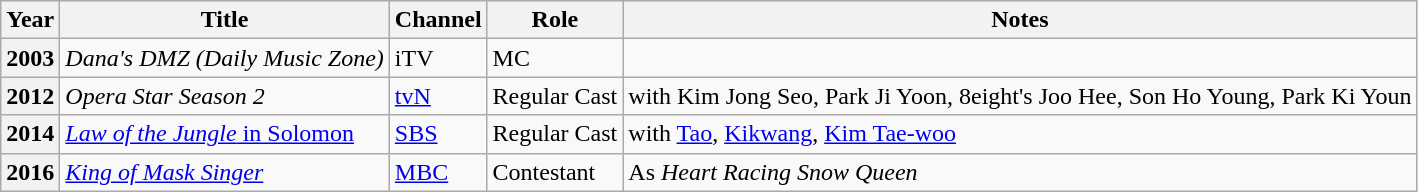<table class="wikitable">
<tr>
<th>Year</th>
<th>Title</th>
<th>Channel</th>
<th>Role</th>
<th>Notes</th>
</tr>
<tr>
<th>2003</th>
<td><em>Dana's DMZ (Daily Music Zone)</em></td>
<td>iTV</td>
<td>MC</td>
<td></td>
</tr>
<tr>
<th>2012</th>
<td><em>Opera Star Season 2</em></td>
<td><a href='#'>tvN</a></td>
<td>Regular Cast</td>
<td>with Kim Jong Seo, Park Ji Yoon, 8eight's Joo Hee, Son Ho Young, Park Ki Youn</td>
</tr>
<tr>
<th>2014</th>
<td><a href='#'><em>Law of the Jungle</em> in Solomon</a></td>
<td><a href='#'>SBS</a></td>
<td>Regular Cast</td>
<td>with <a href='#'>Tao</a>, <a href='#'>Kikwang</a>, <a href='#'>Kim Tae-woo</a></td>
</tr>
<tr>
<th>2016</th>
<td><em><a href='#'>King of Mask Singer</a></em></td>
<td><a href='#'>MBC</a></td>
<td>Contestant</td>
<td>As <em>Heart Racing Snow Queen</em></td>
</tr>
</table>
